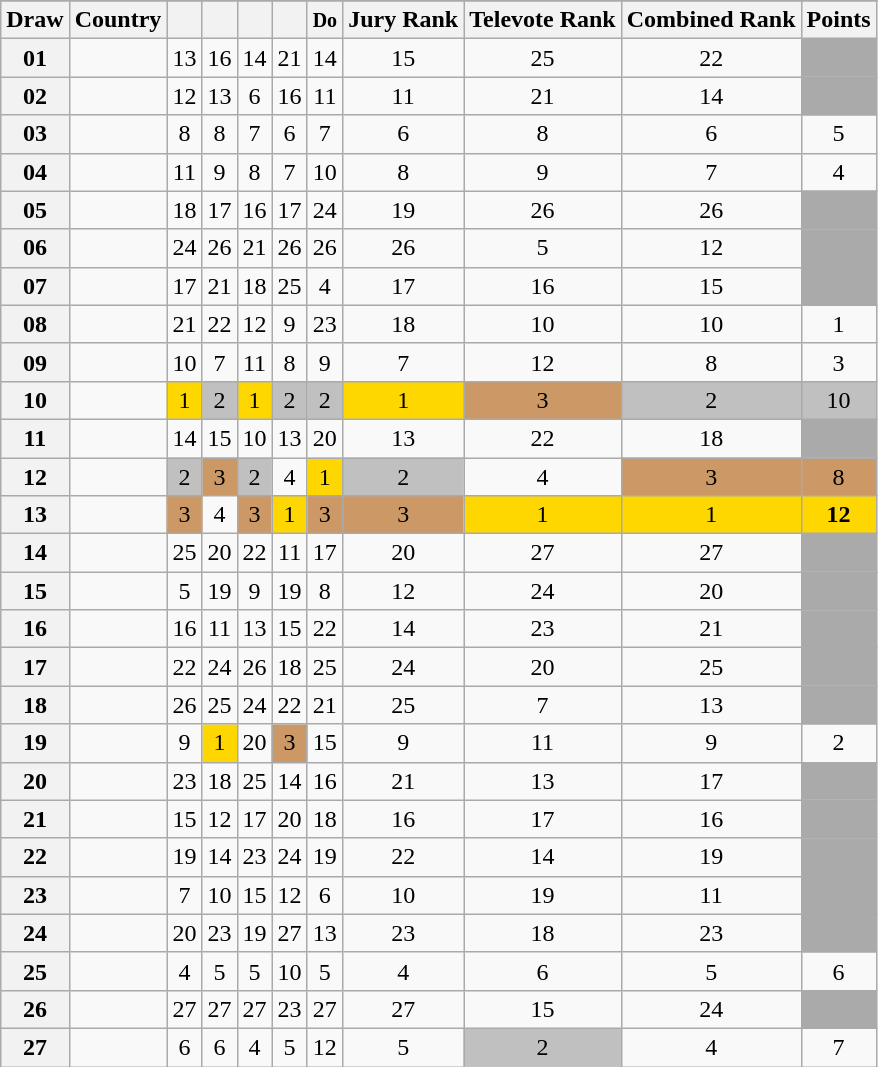<table class="sortable wikitable collapsible plainrowheaders" style="text-align:center;">
<tr>
</tr>
<tr>
<th scope="col">Draw</th>
<th scope="col">Country</th>
<th scope="col"><small></small></th>
<th scope="col"><small></small></th>
<th scope="col"><small></small></th>
<th scope="col"><small></small></th>
<th scope="col"><small>Do</small></th>
<th scope="col">Jury Rank</th>
<th scope="col">Televote Rank</th>
<th scope="col">Combined Rank</th>
<th scope="col">Points</th>
</tr>
<tr>
<th scope="row" style="text-align:center;">01</th>
<td style="text-align:left;"></td>
<td>13</td>
<td>16</td>
<td>14</td>
<td>21</td>
<td>14</td>
<td>15</td>
<td>25</td>
<td>22</td>
<td style="background:#AAAAAA;"></td>
</tr>
<tr>
<th scope="row" style="text-align:center;">02</th>
<td style="text-align:left;"></td>
<td>12</td>
<td>13</td>
<td>6</td>
<td>16</td>
<td>11</td>
<td>11</td>
<td>21</td>
<td>14</td>
<td style="background:#AAAAAA;"></td>
</tr>
<tr>
<th scope="row" style="text-align:center;">03</th>
<td style="text-align:left;"></td>
<td>8</td>
<td>8</td>
<td>7</td>
<td>6</td>
<td>7</td>
<td>6</td>
<td>8</td>
<td>6</td>
<td>5</td>
</tr>
<tr>
<th scope="row" style="text-align:center;">04</th>
<td style="text-align:left;"></td>
<td>11</td>
<td>9</td>
<td>8</td>
<td>7</td>
<td>10</td>
<td>8</td>
<td>9</td>
<td>7</td>
<td>4</td>
</tr>
<tr>
<th scope="row" style="text-align:center;">05</th>
<td style="text-align:left;"></td>
<td>18</td>
<td>17</td>
<td>16</td>
<td>17</td>
<td>24</td>
<td>19</td>
<td>26</td>
<td>26</td>
<td style="background:#AAAAAA;"></td>
</tr>
<tr>
<th scope="row" style="text-align:center;">06</th>
<td style="text-align:left;"></td>
<td>24</td>
<td>26</td>
<td>21</td>
<td>26</td>
<td>26</td>
<td>26</td>
<td>5</td>
<td>12</td>
<td style="background:#AAAAAA;"></td>
</tr>
<tr>
<th scope="row" style="text-align:center;">07</th>
<td style="text-align:left;"></td>
<td>17</td>
<td>21</td>
<td>18</td>
<td>25</td>
<td>4</td>
<td>17</td>
<td>16</td>
<td>15</td>
<td style="background:#AAAAAA;"></td>
</tr>
<tr>
<th scope="row" style="text-align:center;">08</th>
<td style="text-align:left;"></td>
<td>21</td>
<td>22</td>
<td>12</td>
<td>9</td>
<td>23</td>
<td>18</td>
<td>10</td>
<td>10</td>
<td>1</td>
</tr>
<tr>
<th scope="row" style="text-align:center;">09</th>
<td style="text-align:left;"></td>
<td>10</td>
<td>7</td>
<td>11</td>
<td>8</td>
<td>9</td>
<td>7</td>
<td>12</td>
<td>8</td>
<td>3</td>
</tr>
<tr>
<th scope="row" style="text-align:center;">10</th>
<td style="text-align:left;"></td>
<td style="background:gold;">1</td>
<td style="background:silver;">2</td>
<td style="background:gold;">1</td>
<td style="background:silver;">2</td>
<td style="background:silver;">2</td>
<td style="background:gold;">1</td>
<td style="background:#CC9966;">3</td>
<td style="background:silver;">2</td>
<td style="background:silver;">10</td>
</tr>
<tr>
<th scope="row" style="text-align:center;">11</th>
<td style="text-align:left;"></td>
<td>14</td>
<td>15</td>
<td>10</td>
<td>13</td>
<td>20</td>
<td>13</td>
<td>22</td>
<td>18</td>
<td style="background:#AAAAAA;"></td>
</tr>
<tr>
<th scope="row" style="text-align:center;">12</th>
<td style="text-align:left;"></td>
<td style="background:silver;">2</td>
<td style="background:#CC9966;">3</td>
<td style="background:silver;">2</td>
<td>4</td>
<td style="background:gold;">1</td>
<td style="background:silver;">2</td>
<td>4</td>
<td style="background:#CC9966;">3</td>
<td style="background:#CC9966;">8</td>
</tr>
<tr>
<th scope="row" style="text-align:center;">13</th>
<td style="text-align:left;"></td>
<td style="background:#CC9966;">3</td>
<td>4</td>
<td style="background:#CC9966;">3</td>
<td style="background:gold;">1</td>
<td style="background:#CC9966;">3</td>
<td style="background:#CC9966;">3</td>
<td style="background:gold;">1</td>
<td style="background:gold;">1</td>
<td style="background:gold;"><strong>12</strong></td>
</tr>
<tr>
<th scope="row" style="text-align:center;">14</th>
<td style="text-align:left;"></td>
<td>25</td>
<td>20</td>
<td>22</td>
<td>11</td>
<td>17</td>
<td>20</td>
<td>27</td>
<td>27</td>
<td style="background:#AAAAAA;"></td>
</tr>
<tr>
<th scope="row" style="text-align:center;">15</th>
<td style="text-align:left;"></td>
<td>5</td>
<td>19</td>
<td>9</td>
<td>19</td>
<td>8</td>
<td>12</td>
<td>24</td>
<td>20</td>
<td style="background:#AAAAAA;"></td>
</tr>
<tr>
<th scope="row" style="text-align:center;">16</th>
<td style="text-align:left;"></td>
<td>16</td>
<td>11</td>
<td>13</td>
<td>15</td>
<td>22</td>
<td>14</td>
<td>23</td>
<td>21</td>
<td style="background:#AAAAAA;"></td>
</tr>
<tr>
<th scope="row" style="text-align:center;">17</th>
<td style="text-align:left;"></td>
<td>22</td>
<td>24</td>
<td>26</td>
<td>18</td>
<td>25</td>
<td>24</td>
<td>20</td>
<td>25</td>
<td style="background:#AAAAAA;"></td>
</tr>
<tr>
<th scope="row" style="text-align:center;">18</th>
<td style="text-align:left;"></td>
<td>26</td>
<td>25</td>
<td>24</td>
<td>22</td>
<td>21</td>
<td>25</td>
<td>7</td>
<td>13</td>
<td style="background:#AAAAAA;"></td>
</tr>
<tr>
<th scope="row" style="text-align:center;">19</th>
<td style="text-align:left;"></td>
<td>9</td>
<td style="background:gold;">1</td>
<td>20</td>
<td style="background:#CC9966;">3</td>
<td>15</td>
<td>9</td>
<td>11</td>
<td>9</td>
<td>2</td>
</tr>
<tr>
<th scope="row" style="text-align:center;">20</th>
<td style="text-align:left;"></td>
<td>23</td>
<td>18</td>
<td>25</td>
<td>14</td>
<td>16</td>
<td>21</td>
<td>13</td>
<td>17</td>
<td style="background:#AAAAAA;"></td>
</tr>
<tr>
<th scope="row" style="text-align:center;">21</th>
<td style="text-align:left;"></td>
<td>15</td>
<td>12</td>
<td>17</td>
<td>20</td>
<td>18</td>
<td>16</td>
<td>17</td>
<td>16</td>
<td style="background:#AAAAAA;"></td>
</tr>
<tr>
<th scope="row" style="text-align:center;">22</th>
<td style="text-align:left;"></td>
<td>19</td>
<td>14</td>
<td>23</td>
<td>24</td>
<td>19</td>
<td>22</td>
<td>14</td>
<td>19</td>
<td style="background:#AAAAAA;"></td>
</tr>
<tr>
<th scope="row" style="text-align:center;">23</th>
<td style="text-align:left;"></td>
<td>7</td>
<td>10</td>
<td>15</td>
<td>12</td>
<td>6</td>
<td>10</td>
<td>19</td>
<td>11</td>
<td style="background:#AAAAAA;"></td>
</tr>
<tr>
<th scope="row" style="text-align:center;">24</th>
<td style="text-align:left;"></td>
<td>20</td>
<td>23</td>
<td>19</td>
<td>27</td>
<td>13</td>
<td>23</td>
<td>18</td>
<td>23</td>
<td style="background:#AAAAAA;"></td>
</tr>
<tr>
<th scope="row" style="text-align:center;">25</th>
<td style="text-align:left;"></td>
<td>4</td>
<td>5</td>
<td>5</td>
<td>10</td>
<td>5</td>
<td>4</td>
<td>6</td>
<td>5</td>
<td>6</td>
</tr>
<tr>
<th scope="row" style="text-align:center;">26</th>
<td style="text-align:left;"></td>
<td>27</td>
<td>27</td>
<td>27</td>
<td>23</td>
<td>27</td>
<td>27</td>
<td>15</td>
<td>24</td>
<td style="background:#AAAAAA;"></td>
</tr>
<tr>
<th scope="row" style="text-align:center;">27</th>
<td style="text-align:left;"></td>
<td>6</td>
<td>6</td>
<td>4</td>
<td>5</td>
<td>12</td>
<td>5</td>
<td style="background:silver;">2</td>
<td>4</td>
<td>7</td>
</tr>
</table>
